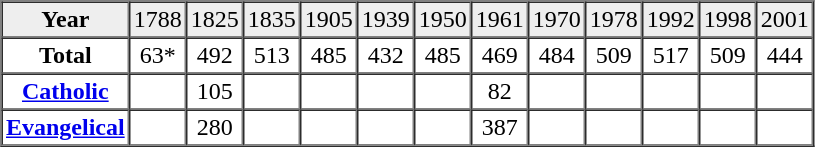<table border="1" cellpadding="2" cellspacing="0" width="500">
<tr bgcolor="#eeeeee" align="center">
<td><strong>Year</strong></td>
<td>1788</td>
<td>1825</td>
<td>1835</td>
<td>1905</td>
<td>1939</td>
<td>1950</td>
<td>1961</td>
<td>1970</td>
<td>1978</td>
<td>1992</td>
<td>1998</td>
<td>2001</td>
</tr>
<tr align="center">
<td><strong>Total</strong></td>
<td>63*</td>
<td>492</td>
<td>513</td>
<td>485</td>
<td>432</td>
<td>485</td>
<td>469</td>
<td>484</td>
<td>509</td>
<td>517</td>
<td>509</td>
<td>444</td>
</tr>
<tr align="center">
<td><strong><a href='#'>Catholic</a></strong></td>
<td> </td>
<td>105</td>
<td> </td>
<td> </td>
<td> </td>
<td> </td>
<td>82</td>
<td> </td>
<td> </td>
<td> </td>
<td> </td>
<td> </td>
</tr>
<tr align="center">
<td><strong><a href='#'>Evangelical</a></strong></td>
<td> </td>
<td>280</td>
<td> </td>
<td> </td>
<td> </td>
<td> </td>
<td>387</td>
<td> </td>
<td> </td>
<td> </td>
<td> </td>
<td> </td>
</tr>
</table>
